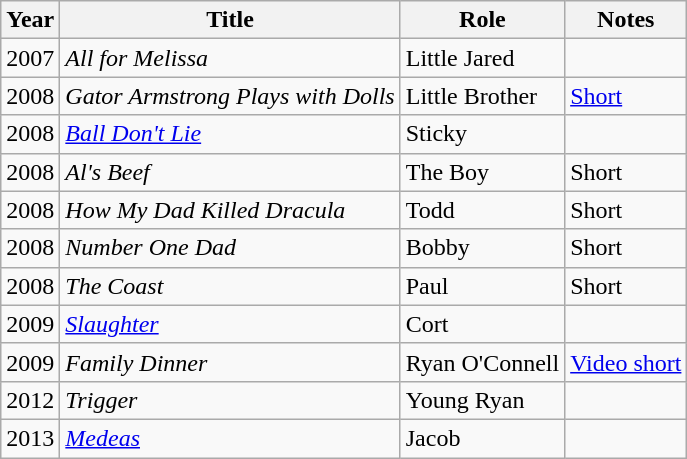<table class="wikitable sortable">
<tr>
<th>Year</th>
<th>Title</th>
<th>Role</th>
<th class="unsortable">Notes</th>
</tr>
<tr>
<td>2007</td>
<td><em>All for Melissa</em></td>
<td>Little Jared</td>
<td></td>
</tr>
<tr>
<td>2008</td>
<td><em>Gator Armstrong Plays with Dolls</em></td>
<td>Little Brother</td>
<td><a href='#'>Short</a></td>
</tr>
<tr>
<td>2008</td>
<td><em><a href='#'>Ball Don't Lie</a></em></td>
<td>Sticky</td>
<td></td>
</tr>
<tr>
<td>2008</td>
<td><em>Al's Beef</em></td>
<td>The Boy</td>
<td>Short</td>
</tr>
<tr>
<td>2008</td>
<td><em>How My Dad Killed Dracula</em></td>
<td>Todd</td>
<td>Short</td>
</tr>
<tr>
<td>2008</td>
<td><em>Number One Dad</em></td>
<td>Bobby</td>
<td>Short</td>
</tr>
<tr>
<td>2008</td>
<td><em>The Coast</em></td>
<td>Paul</td>
<td>Short</td>
</tr>
<tr>
<td>2009</td>
<td><em><a href='#'>Slaughter</a></em></td>
<td>Cort</td>
<td></td>
</tr>
<tr>
<td>2009</td>
<td><em>Family Dinner</em></td>
<td>Ryan O'Connell</td>
<td><a href='#'>Video short</a></td>
</tr>
<tr>
<td>2012</td>
<td><em>Trigger</em></td>
<td>Young Ryan</td>
<td></td>
</tr>
<tr>
<td>2013</td>
<td><em><a href='#'>Medeas</a></em></td>
<td>Jacob</td>
<td></td>
</tr>
</table>
